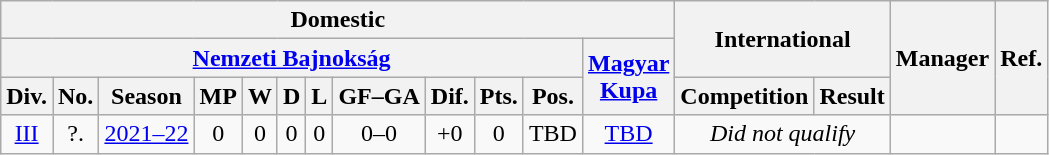<table class="wikitable"  style="text-align:center">
<tr>
<th colspan="12">Domestic</th>
<th colspan="2" rowspan="2">International</th>
<th rowspan="3">Manager</th>
<th rowspan="3">Ref.</th>
</tr>
<tr>
<th colspan="11"><a href='#'>Nemzeti Bajnokság</a></th>
<th rowspan="2"><a href='#'>Magyar<br>Kupa</a></th>
</tr>
<tr>
<th>Div.</th>
<th>No.</th>
<th>Season</th>
<th>MP</th>
<th>W</th>
<th>D</th>
<th>L</th>
<th>GF–GA</th>
<th>Dif.</th>
<th>Pts.</th>
<th>Pos.</th>
<th>Competition</th>
<th>Result</th>
</tr>
<tr>
<td><a href='#'>III</a></td>
<td>?.</td>
<td><a href='#'>2021–22</a></td>
<td>0</td>
<td>0</td>
<td>0</td>
<td>0</td>
<td>0–0</td>
<td>+0</td>
<td>0</td>
<td>TBD</td>
<td><a href='#'>TBD</a></td>
<td colspan="2" rowspan="1"><em>Did not qualify</em></td>
<td style="text-align:left"></td>
<td></td>
</tr>
</table>
